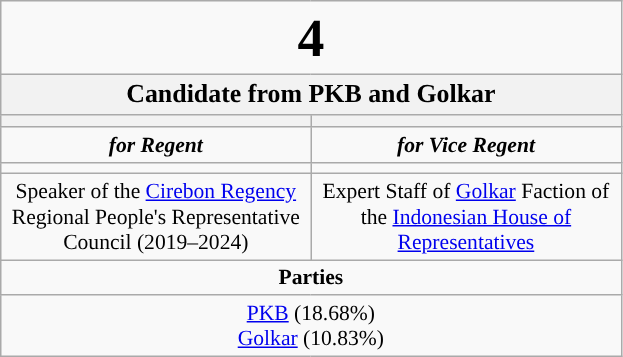<table class="wikitable" style="font-size:90%; text-align:center;">
<tr>
<td colspan=2><big><big><big><big><big><strong>4</strong></big></big></big></big></big></td>
</tr>
<tr>
<th colspan=2><big>Candidate from PKB and Golkar</big></th>
</tr>
<tr>
<th style="width:3em; font-size:135%; background:#"></th>
<th style="width:3em; font-size:135%; background:#"></th>
</tr>
<tr style="color:#000; font-size:100%; background:#">
<td style="width:3em; width:200px;"><strong><em>for Regent</em></strong></td>
<td style="width:3em; width:200px;"><strong><em>for Vice Regent</em></strong></td>
</tr>
<tr>
<td></td>
<td></td>
</tr>
<tr>
<td>Speaker of the <a href='#'>Cirebon Regency</a> Regional People's Representative Council (2019–2024)</td>
<td>Expert Staff of <a href='#'>Golkar</a> Faction of the <a href='#'>Indonesian House of Representatives</a></td>
</tr>
<tr>
<td colspan=2><strong>Parties</strong></td>
</tr>
<tr>
<td colspan=2> <a href='#'>PKB</a> (18.68%)<br><a href='#'>Golkar</a> (10.83%)</td>
</tr>
</table>
